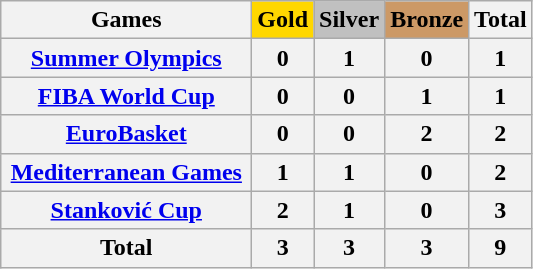<table class="wikitable sortable plainrowheaders" border="1" style="text-align:center;">
<tr>
<th scope="col" style="width:10em;">Games</th>
<th scope="col" style="background-color:gold; font-weight:bold;">Gold</th>
<th scope="col" style="background-color:silver; font-weight:bold;">Silver</th>
<th scope="col" style="background-color:#cc9966; font-weight:bold;">Bronze</th>
<th scope="col">Total</th>
</tr>
<tr>
<th align="center"><a href='#'>Summer Olympics</a></th>
<th>0</th>
<th>1</th>
<th>0</th>
<th><strong>1</strong></th>
</tr>
<tr>
<th align="center"><a href='#'>FIBA World Cup</a></th>
<th>0</th>
<th>0</th>
<th>1</th>
<th><strong>1</strong></th>
</tr>
<tr>
<th align="center"><a href='#'>EuroBasket</a></th>
<th>0</th>
<th>0</th>
<th>2</th>
<th><strong>2</strong></th>
</tr>
<tr>
<th align="center"><a href='#'>Mediterranean Games</a></th>
<th>1</th>
<th>1</th>
<th>0</th>
<th><strong>2</strong></th>
</tr>
<tr>
<th align="center"><a href='#'>Stanković Cup</a></th>
<th>2</th>
<th>1</th>
<th>0</th>
<th><strong>3</strong></th>
</tr>
<tr>
<th align="center">Total</th>
<th>3</th>
<th>3</th>
<th>3</th>
<th><strong>9</strong></th>
</tr>
</table>
